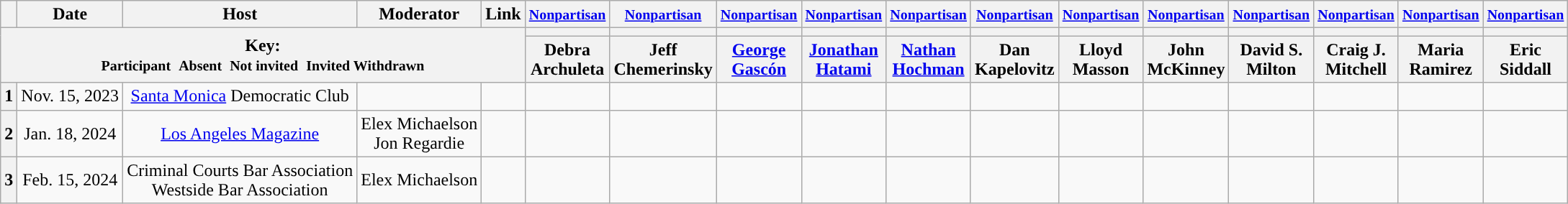<table class="wikitable" style="text-align:center;">
<tr>
<th scope="col"></th>
<th scope="col">Date</th>
<th scope="col">Host</th>
<th scope="col">Moderator</th>
<th scope="col">Link</th>
<th scope="col"><small><a href='#'>Nonpartisan</a></small></th>
<th scope="col"><small><a href='#'>Nonpartisan</a></small></th>
<th scope="col"><small><a href='#'>Nonpartisan</a></small></th>
<th scope="col"><small><a href='#'>Nonpartisan</a></small></th>
<th scope="col"><small><a href='#'>Nonpartisan</a></small></th>
<th scope="col"><small><a href='#'>Nonpartisan</a></small></th>
<th scope="col"><small><a href='#'>Nonpartisan</a></small></th>
<th scope="col"><small><a href='#'>Nonpartisan</a></small></th>
<th scope="col"><small><a href='#'>Nonpartisan</a></small></th>
<th scope="col"><small><a href='#'>Nonpartisan</a></small></th>
<th scope="col"><small><a href='#'>Nonpartisan</a></small></th>
<th scope="col"><small><a href='#'>Nonpartisan</a></small></th>
</tr>
<tr>
<th colspan="5" rowspan="2">Key:<br> <small>Participant </small>  <small>Absent </small>  <small>Not invited </small>  <small>Invited  Withdrawn</small></th>
<th scope="col" style="background:"></th>
<th scope="col" style="background:"></th>
<th scope="col" style="background:"></th>
<th scope="col" style="background:"></th>
<th scope="col" style="background:"></th>
<th scope="col" style="background:"></th>
<th scope="col" style="background:"></th>
<th scope="col" style="background:"></th>
<th scope="col" style="background:"></th>
<th scope="col" style="background:"></th>
<th scope="col" style="background:"></th>
<th scope="col" style="background:"></th>
</tr>
<tr>
<th scope="col">Debra Archuleta</th>
<th scope="col">Jeff Chemerinsky</th>
<th scope="col"><a href='#'>George Gascón</a></th>
<th scope="col"><a href='#'>Jonathan Hatami</a></th>
<th scope="col"><a href='#'>Nathan Hochman</a></th>
<th scope="col">Dan Kapelovitz</th>
<th scope="col">Lloyd Masson</th>
<th scope="col">John McKinney</th>
<th scope="col">David S. Milton</th>
<th scope="col">Craig J. Mitchell</th>
<th scope="col">Maria Ramirez</th>
<th scope="col">Eric Siddall</th>
</tr>
<tr>
<th>1</th>
<td style="white-space:nowrap;">Nov. 15, 2023</td>
<td style="white-space:nowrap;"><a href='#'>Santa Monica</a> Democratic Club</td>
<td style="white-space:nowrap;"></td>
<td style="white-space:nowrap;"></td>
<td></td>
<td></td>
<td></td>
<td></td>
<td></td>
<td></td>
<td></td>
<td></td>
<td></td>
<td></td>
<td></td>
<td></td>
</tr>
<tr>
<th>2</th>
<td style="white-space:nowrap;">Jan. 18, 2024</td>
<td style="white-space:nowrap;"><a href='#'>Los Angeles Magazine</a></td>
<td style="white-space:nowrap;">Elex Michaelson<br>Jon Regardie</td>
<td style="white-space:nowrap;"></td>
<td></td>
<td></td>
<td></td>
<td></td>
<td></td>
<td></td>
<td></td>
<td></td>
<td></td>
<td></td>
<td></td>
<td></td>
</tr>
<tr>
<th>3</th>
<td style="white-space:nowrap;">Feb. 15, 2024</td>
<td style="white-space:nowrap;">Criminal Courts Bar Association<br>Westside Bar Association</td>
<td style="white-space:nowrap;">Elex Michaelson</td>
<td style="white-space:nowrap;"></td>
<td></td>
<td></td>
<td></td>
<td></td>
<td></td>
<td></td>
<td></td>
<td></td>
<td></td>
<td></td>
<td></td>
<td></td>
</tr>
</table>
